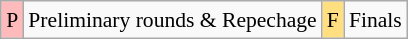<table class="wikitable" style="margin:0.5em auto; font-size:90%; line-height:1.25em;">
<tr>
<td bgcolor="#FFBBBB">P</td>
<td>Preliminary rounds & Repechage</td>
<td bgcolor="#FFDF80">F</td>
<td>Finals</td>
</tr>
</table>
